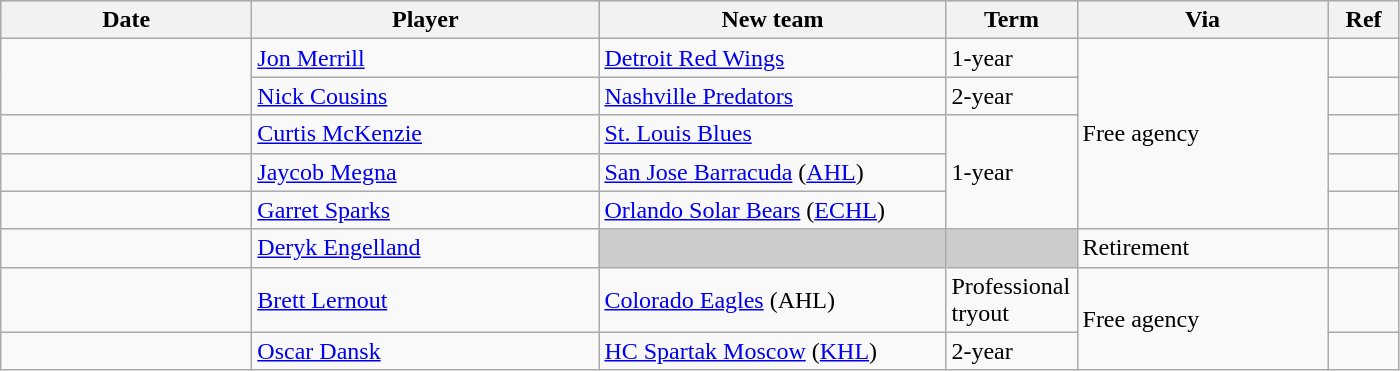<table class="wikitable">
<tr style="background:#ddd; text-align:center;">
<th style="width: 10em;">Date</th>
<th style="width: 14em;">Player</th>
<th style="width: 14em;">New team</th>
<th style="width: 5em;">Term</th>
<th style="width: 10em;">Via</th>
<th style="width: 2.5em;">Ref</th>
</tr>
<tr>
<td rowspan="2"></td>
<td><a href='#'>Jon Merrill</a></td>
<td><a href='#'>Detroit Red Wings</a></td>
<td>1-year</td>
<td rowspan="5">Free agency</td>
<td></td>
</tr>
<tr>
<td><a href='#'>Nick Cousins</a></td>
<td><a href='#'>Nashville Predators</a></td>
<td>2-year</td>
<td></td>
</tr>
<tr>
<td></td>
<td><a href='#'>Curtis McKenzie</a></td>
<td><a href='#'>St. Louis Blues</a></td>
<td rowspan="3">1-year</td>
<td></td>
</tr>
<tr>
<td></td>
<td><a href='#'>Jaycob Megna</a></td>
<td><a href='#'>San Jose Barracuda</a> (<a href='#'>AHL</a>)</td>
<td></td>
</tr>
<tr>
<td></td>
<td><a href='#'>Garret Sparks</a></td>
<td><a href='#'>Orlando Solar Bears</a> (<a href='#'>ECHL</a>)</td>
<td></td>
</tr>
<tr>
<td></td>
<td><a href='#'>Deryk Engelland</a></td>
<td style="background:#ccc;"></td>
<td style="background:#ccc;"></td>
<td>Retirement</td>
<td></td>
</tr>
<tr>
<td></td>
<td><a href='#'>Brett Lernout</a></td>
<td><a href='#'>Colorado Eagles</a> (AHL)</td>
<td>Professional tryout</td>
<td rowspan="2">Free agency</td>
<td></td>
</tr>
<tr>
<td></td>
<td><a href='#'>Oscar Dansk</a></td>
<td><a href='#'>HC Spartak Moscow</a> (<a href='#'>KHL</a>)</td>
<td>2-year</td>
<td></td>
</tr>
</table>
